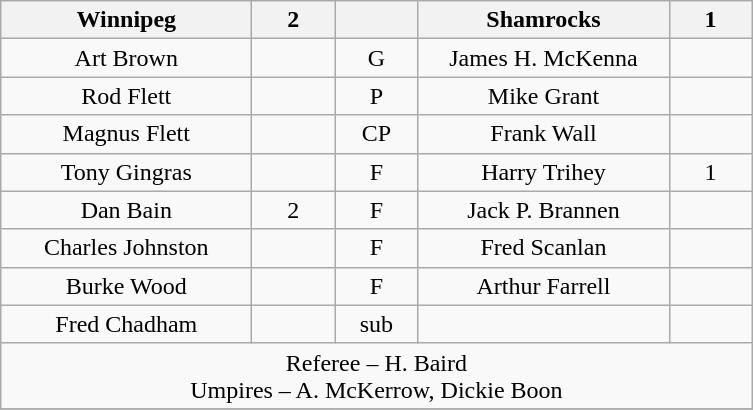<table class="wikitable" style="text-align:center;">
<tr>
<th style="width:10em">Winnipeg</th>
<th style="width:3em">2</th>
<th style="width:3em"></th>
<th style="width:10em">Shamrocks</th>
<th style="width:3em">1</th>
</tr>
<tr>
<td>Art Brown</td>
<td></td>
<td>G</td>
<td>James H. McKenna</td>
<td></td>
</tr>
<tr>
<td>Rod Flett</td>
<td></td>
<td>P</td>
<td>Mike Grant</td>
<td></td>
</tr>
<tr>
<td>Magnus Flett</td>
<td></td>
<td>CP</td>
<td>Frank Wall</td>
<td></td>
</tr>
<tr>
<td>Tony Gingras</td>
<td></td>
<td>F</td>
<td>Harry Trihey</td>
<td>1</td>
</tr>
<tr>
<td>Dan Bain</td>
<td>2</td>
<td>F</td>
<td>Jack P. Brannen</td>
<td></td>
</tr>
<tr>
<td>Charles Johnston</td>
<td></td>
<td>F</td>
<td>Fred Scanlan</td>
<td></td>
</tr>
<tr>
<td>Burke Wood</td>
<td></td>
<td>F</td>
<td>Arthur Farrell</td>
<td></td>
</tr>
<tr>
<td>Fred Chadham</td>
<td></td>
<td>sub</td>
<td></td>
<td></td>
</tr>
<tr>
<td colspan=5 align=center>Referee – H. Baird<br>Umpires – A. McKerrow, Dickie Boon</td>
</tr>
<tr>
</tr>
</table>
